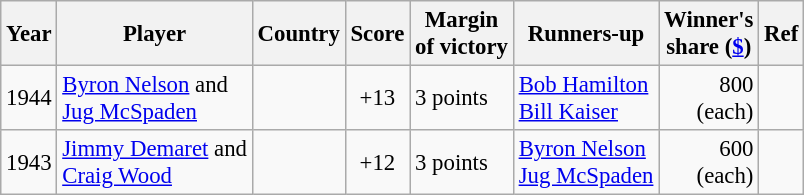<table class="wikitable" style="font-size:95%">
<tr>
<th>Year</th>
<th>Player</th>
<th>Country</th>
<th>Score</th>
<th>Margin<br>of victory</th>
<th>Runners-up</th>
<th>Winner's<br>share (<a href='#'>$</a>)</th>
<th>Ref</th>
</tr>
<tr>
<td>1944</td>
<td><a href='#'>Byron Nelson</a> and<br><a href='#'>Jug McSpaden</a></td>
<td><br></td>
<td align=center>+13</td>
<td>3 points</td>
<td> <a href='#'>Bob Hamilton</a><br> <a href='#'>Bill Kaiser</a></td>
<td align=right>800<br>(each)</td>
<td></td>
</tr>
<tr>
<td>1943</td>
<td><a href='#'>Jimmy Demaret</a> and<br><a href='#'>Craig Wood</a></td>
<td><br></td>
<td align=center>+12</td>
<td>3 points</td>
<td> <a href='#'>Byron Nelson</a><br> <a href='#'>Jug McSpaden</a></td>
<td align=right>600<br>(each)</td>
<td></td>
</tr>
</table>
